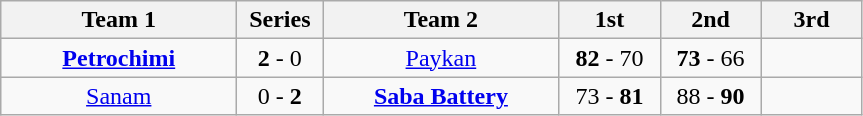<table class="wikitable" style="text-align:center">
<tr>
<th width=150>Team 1</th>
<th width=50>Series</th>
<th width=150>Team 2</th>
<th width=60>1st</th>
<th width=60>2nd</th>
<th width=60>3rd</th>
</tr>
<tr>
<td><strong><a href='#'>Petrochimi</a></strong></td>
<td><strong>2</strong> - 0</td>
<td><a href='#'>Paykan</a></td>
<td><strong>82</strong> - 70</td>
<td><strong>73</strong> - 66</td>
<td></td>
</tr>
<tr>
<td><a href='#'>Sanam</a></td>
<td>0 - <strong>2</strong></td>
<td><strong><a href='#'>Saba Battery</a></strong></td>
<td>73 - <strong>81</strong></td>
<td>88 - <strong>90</strong></td>
<td></td>
</tr>
</table>
